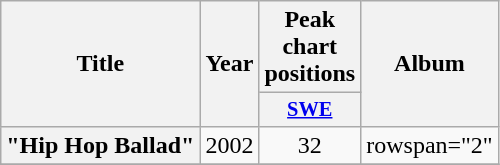<table class="wikitable plainrowheaders" style="text-align:center;">
<tr>
<th scope="col" rowspan="2">Title</th>
<th scope="col" rowspan="2">Year</th>
<th scope="col" colspan="1">Peak chart positions</th>
<th scope="col" rowspan="2">Album</th>
</tr>
<tr>
<th scope="col" style="width:3em;font-size:85%;"><a href='#'>SWE</a></th>
</tr>
<tr>
<th scope="row">"Hip Hop Ballad"</th>
<td>2002</td>
<td>32</td>
<td>rowspan="2" </td>
</tr>
<tr>
</tr>
</table>
